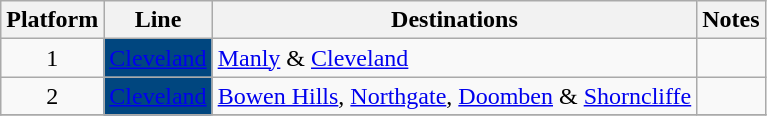<table class="wikitable" style="float: none; margin: 0.5em; ">
<tr>
<th>Platform</th>
<th>Line</th>
<th>Destinations</th>
<th>Notes</th>
</tr>
<tr>
<td rowspan="1" style="text-align:center;">1</td>
<td style=background:#00467f><a href='#'><span>Cleveland</span></a></td>
<td><a href='#'>Manly</a> & <a href='#'>Cleveland</a></td>
<td></td>
</tr>
<tr>
<td rowspan="1" style="text-align:center;">2</td>
<td style=background:#00467f><a href='#'><span>Cleveland</span></a></td>
<td><a href='#'>Bowen Hills</a>, <a href='#'>Northgate</a>, <a href='#'>Doomben</a> & <a href='#'>Shorncliffe</a></td>
<td></td>
</tr>
<tr>
</tr>
</table>
